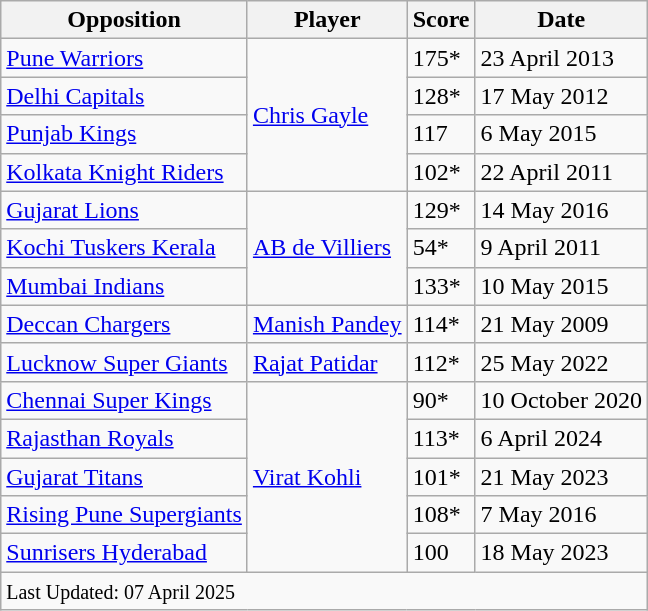<table class="wikitable">
<tr>
<th>Opposition</th>
<th>Player</th>
<th>Score</th>
<th>Date</th>
</tr>
<tr>
<td><a href='#'>Pune Warriors</a></td>
<td rowspan="4"><a href='#'>Chris Gayle</a></td>
<td>175*</td>
<td>23 April 2013</td>
</tr>
<tr>
<td><a href='#'>Delhi Capitals</a></td>
<td>128*</td>
<td>17 May 2012</td>
</tr>
<tr>
<td><a href='#'>Punjab Kings</a></td>
<td>117</td>
<td>6 May 2015</td>
</tr>
<tr>
<td><a href='#'>Kolkata Knight Riders</a></td>
<td>102*</td>
<td>22 April 2011</td>
</tr>
<tr>
<td><a href='#'>Gujarat Lions</a></td>
<td rowspan="3"><a href='#'>AB de Villiers</a></td>
<td>129*</td>
<td>14 May 2016</td>
</tr>
<tr>
<td><a href='#'>Kochi Tuskers Kerala</a></td>
<td>54*</td>
<td>9 April 2011</td>
</tr>
<tr>
<td><a href='#'>Mumbai Indians</a></td>
<td>133*</td>
<td>10 May 2015</td>
</tr>
<tr>
<td><a href='#'>Deccan Chargers</a></td>
<td><a href='#'>Manish Pandey</a></td>
<td>114*</td>
<td>21 May 2009</td>
</tr>
<tr>
<td><a href='#'>Lucknow Super Giants</a></td>
<td><a href='#'>Rajat Patidar</a></td>
<td>112*</td>
<td>25 May 2022</td>
</tr>
<tr>
<td><a href='#'>Chennai Super Kings</a></td>
<td rowspan="5"><a href='#'>Virat Kohli</a></td>
<td>90*</td>
<td>10 October 2020</td>
</tr>
<tr>
<td><a href='#'>Rajasthan Royals</a></td>
<td>113*</td>
<td>6 April 2024</td>
</tr>
<tr>
<td><a href='#'>Gujarat Titans</a></td>
<td>101*</td>
<td>21 May 2023</td>
</tr>
<tr>
<td><a href='#'>Rising Pune Supergiants</a></td>
<td>108*</td>
<td>7 May 2016</td>
</tr>
<tr>
<td><a href='#'>Sunrisers Hyderabad</a></td>
<td>100</td>
<td>18 May 2023</td>
</tr>
<tr class="sortbottom">
<td colspan="4"><small>Last Updated: 07 April 2025</small></td>
</tr>
</table>
